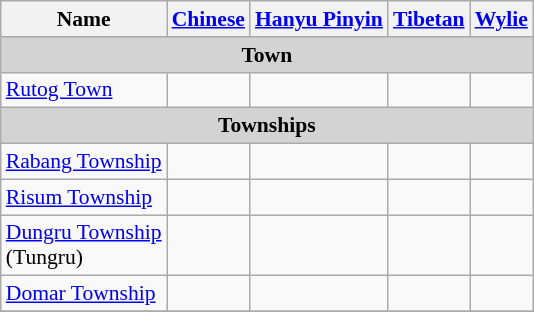<table class="wikitable"  style="font-size:90%;" align=center>
<tr>
<th>Name</th>
<th><a href='#'>Chinese</a></th>
<th><a href='#'>Hanyu Pinyin</a></th>
<th><a href='#'>Tibetan</a></th>
<th><a href='#'>Wylie</a></th>
</tr>
<tr --------->
<td colspan="5"  style="text-align:center; background:#d3d3d3;"><strong>Town</strong></td>
</tr>
<tr --------->
<td><a href='#'>Rutog Town</a></td>
<td></td>
<td></td>
<td></td>
<td></td>
</tr>
<tr --------->
<td colspan="5"  style="text-align:center; background:#d3d3d3;"><strong>Townships</strong></td>
</tr>
<tr --------->
<td><a href='#'>Rabang Township</a></td>
<td></td>
<td></td>
<td></td>
<td></td>
</tr>
<tr>
<td><a href='#'>Risum Township</a></td>
<td></td>
<td></td>
<td></td>
<td></td>
</tr>
<tr>
<td><a href='#'>Dungru Township</a><br>(Tungru)</td>
<td></td>
<td></td>
<td></td>
<td></td>
</tr>
<tr>
<td><a href='#'>Domar Township</a></td>
<td></td>
<td></td>
<td></td>
<td></td>
</tr>
<tr>
</tr>
</table>
